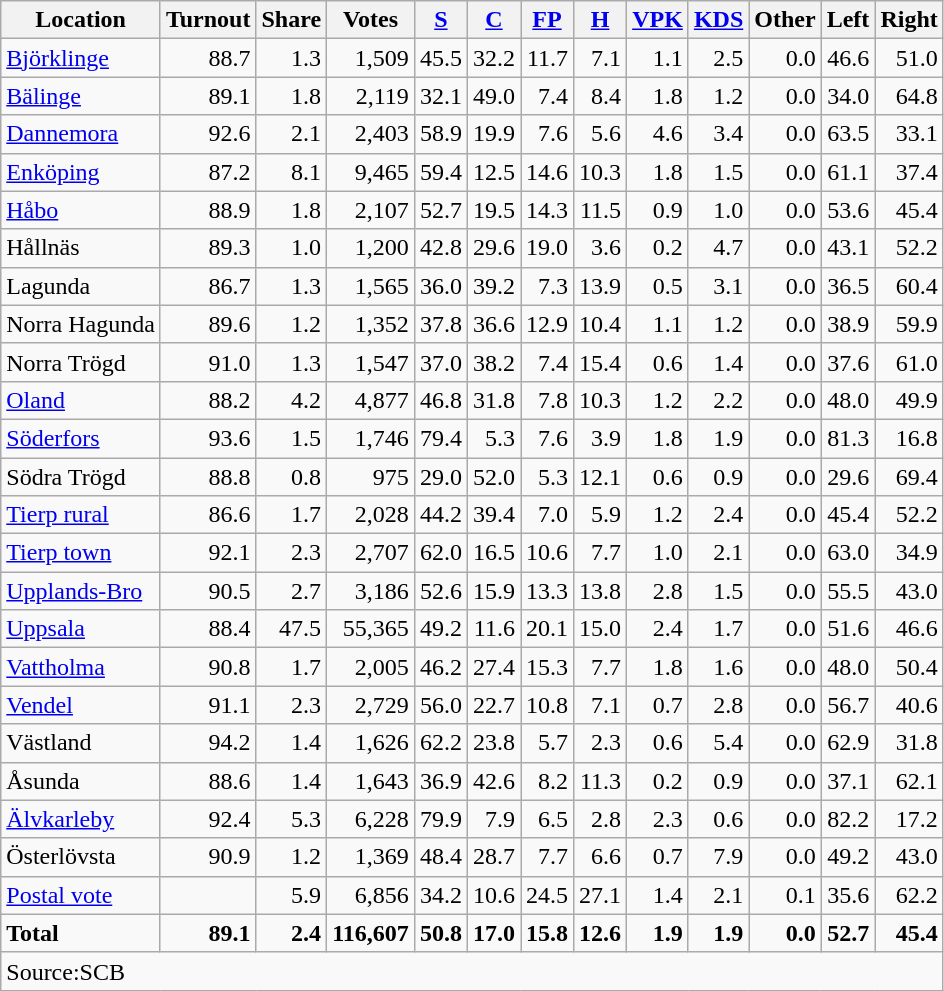<table class="wikitable sortable" style=text-align:right>
<tr>
<th>Location</th>
<th>Turnout</th>
<th>Share</th>
<th>Votes</th>
<th><a href='#'>S</a></th>
<th><a href='#'>C</a></th>
<th><a href='#'>FP</a></th>
<th><a href='#'>H</a></th>
<th><a href='#'>VPK</a></th>
<th><a href='#'>KDS</a></th>
<th>Other</th>
<th>Left</th>
<th>Right</th>
</tr>
<tr>
<td align=left><a href='#'>Björklinge</a></td>
<td>88.7</td>
<td>1.3</td>
<td>1,509</td>
<td>45.5</td>
<td>32.2</td>
<td>11.7</td>
<td>7.1</td>
<td>1.1</td>
<td>2.5</td>
<td>0.0</td>
<td>46.6</td>
<td>51.0</td>
</tr>
<tr>
<td align=left><a href='#'>Bälinge</a></td>
<td>89.1</td>
<td>1.8</td>
<td>2,119</td>
<td>32.1</td>
<td>49.0</td>
<td>7.4</td>
<td>8.4</td>
<td>1.8</td>
<td>1.2</td>
<td>0.0</td>
<td>34.0</td>
<td>64.8</td>
</tr>
<tr>
<td align=left><a href='#'>Dannemora</a></td>
<td>92.6</td>
<td>2.1</td>
<td>2,403</td>
<td>58.9</td>
<td>19.9</td>
<td>7.6</td>
<td>5.6</td>
<td>4.6</td>
<td>3.4</td>
<td>0.0</td>
<td>63.5</td>
<td>33.1</td>
</tr>
<tr>
<td align=left><a href='#'>Enköping</a></td>
<td>87.2</td>
<td>8.1</td>
<td>9,465</td>
<td>59.4</td>
<td>12.5</td>
<td>14.6</td>
<td>10.3</td>
<td>1.8</td>
<td>1.5</td>
<td>0.0</td>
<td>61.1</td>
<td>37.4</td>
</tr>
<tr>
<td align=left><a href='#'>Håbo</a></td>
<td>88.9</td>
<td>1.8</td>
<td>2,107</td>
<td>52.7</td>
<td>19.5</td>
<td>14.3</td>
<td>11.5</td>
<td>0.9</td>
<td>1.0</td>
<td>0.0</td>
<td>53.6</td>
<td>45.4</td>
</tr>
<tr>
<td align=left>Hållnäs</td>
<td>89.3</td>
<td>1.0</td>
<td>1,200</td>
<td>42.8</td>
<td>29.6</td>
<td>19.0</td>
<td>3.6</td>
<td>0.2</td>
<td>4.7</td>
<td>0.0</td>
<td>43.1</td>
<td>52.2</td>
</tr>
<tr>
<td align=left>Lagunda</td>
<td>86.7</td>
<td>1.3</td>
<td>1,565</td>
<td>36.0</td>
<td>39.2</td>
<td>7.3</td>
<td>13.9</td>
<td>0.5</td>
<td>3.1</td>
<td>0.0</td>
<td>36.5</td>
<td>60.4</td>
</tr>
<tr>
<td align=left>Norra Hagunda</td>
<td>89.6</td>
<td>1.2</td>
<td>1,352</td>
<td>37.8</td>
<td>36.6</td>
<td>12.9</td>
<td>10.4</td>
<td>1.1</td>
<td>1.2</td>
<td>0.0</td>
<td>38.9</td>
<td>59.9</td>
</tr>
<tr>
<td align=left>Norra Trögd</td>
<td>91.0</td>
<td>1.3</td>
<td>1,547</td>
<td>37.0</td>
<td>38.2</td>
<td>7.4</td>
<td>15.4</td>
<td>0.6</td>
<td>1.4</td>
<td>0.0</td>
<td>37.6</td>
<td>61.0</td>
</tr>
<tr>
<td align=left><a href='#'>Oland</a></td>
<td>88.2</td>
<td>4.2</td>
<td>4,877</td>
<td>46.8</td>
<td>31.8</td>
<td>7.8</td>
<td>10.3</td>
<td>1.2</td>
<td>2.2</td>
<td>0.0</td>
<td>48.0</td>
<td>49.9</td>
</tr>
<tr>
<td align=left><a href='#'>Söderfors</a></td>
<td>93.6</td>
<td>1.5</td>
<td>1,746</td>
<td>79.4</td>
<td>5.3</td>
<td>7.6</td>
<td>3.9</td>
<td>1.8</td>
<td>1.9</td>
<td>0.0</td>
<td>81.3</td>
<td>16.8</td>
</tr>
<tr>
<td align=left>Södra Trögd</td>
<td>88.8</td>
<td>0.8</td>
<td>975</td>
<td>29.0</td>
<td>52.0</td>
<td>5.3</td>
<td>12.1</td>
<td>0.6</td>
<td>0.9</td>
<td>0.0</td>
<td>29.6</td>
<td>69.4</td>
</tr>
<tr>
<td align=left><a href='#'>Tierp rural</a></td>
<td>86.6</td>
<td>1.7</td>
<td>2,028</td>
<td>44.2</td>
<td>39.4</td>
<td>7.0</td>
<td>5.9</td>
<td>1.2</td>
<td>2.4</td>
<td>0.0</td>
<td>45.4</td>
<td>52.2</td>
</tr>
<tr>
<td align=left><a href='#'>Tierp town</a></td>
<td>92.1</td>
<td>2.3</td>
<td>2,707</td>
<td>62.0</td>
<td>16.5</td>
<td>10.6</td>
<td>7.7</td>
<td>1.0</td>
<td>2.1</td>
<td>0.0</td>
<td>63.0</td>
<td>34.9</td>
</tr>
<tr>
<td align=left><a href='#'>Upplands-Bro</a></td>
<td>90.5</td>
<td>2.7</td>
<td>3,186</td>
<td>52.6</td>
<td>15.9</td>
<td>13.3</td>
<td>13.8</td>
<td>2.8</td>
<td>1.5</td>
<td>0.0</td>
<td>55.5</td>
<td>43.0</td>
</tr>
<tr>
<td align=left><a href='#'>Uppsala</a></td>
<td>88.4</td>
<td>47.5</td>
<td>55,365</td>
<td>49.2</td>
<td>11.6</td>
<td>20.1</td>
<td>15.0</td>
<td>2.4</td>
<td>1.7</td>
<td>0.0</td>
<td>51.6</td>
<td>46.6</td>
</tr>
<tr>
<td align=left><a href='#'>Vattholma</a></td>
<td>90.8</td>
<td>1.7</td>
<td>2,005</td>
<td>46.2</td>
<td>27.4</td>
<td>15.3</td>
<td>7.7</td>
<td>1.8</td>
<td>1.6</td>
<td>0.0</td>
<td>48.0</td>
<td>50.4</td>
</tr>
<tr>
<td align=left><a href='#'>Vendel</a></td>
<td>91.1</td>
<td>2.3</td>
<td>2,729</td>
<td>56.0</td>
<td>22.7</td>
<td>10.8</td>
<td>7.1</td>
<td>0.7</td>
<td>2.8</td>
<td>0.0</td>
<td>56.7</td>
<td>40.6</td>
</tr>
<tr>
<td align=left>Västland</td>
<td>94.2</td>
<td>1.4</td>
<td>1,626</td>
<td>62.2</td>
<td>23.8</td>
<td>5.7</td>
<td>2.3</td>
<td>0.6</td>
<td>5.4</td>
<td>0.0</td>
<td>62.9</td>
<td>31.8</td>
</tr>
<tr>
<td align=left>Åsunda</td>
<td>88.6</td>
<td>1.4</td>
<td>1,643</td>
<td>36.9</td>
<td>42.6</td>
<td>8.2</td>
<td>11.3</td>
<td>0.2</td>
<td>0.9</td>
<td>0.0</td>
<td>37.1</td>
<td>62.1</td>
</tr>
<tr>
<td align=left><a href='#'>Älvkarleby</a></td>
<td>92.4</td>
<td>5.3</td>
<td>6,228</td>
<td>79.9</td>
<td>7.9</td>
<td>6.5</td>
<td>2.8</td>
<td>2.3</td>
<td>0.6</td>
<td>0.0</td>
<td>82.2</td>
<td>17.2</td>
</tr>
<tr>
<td align=left>Österlövsta</td>
<td>90.9</td>
<td>1.2</td>
<td>1,369</td>
<td>48.4</td>
<td>28.7</td>
<td>7.7</td>
<td>6.6</td>
<td>0.7</td>
<td>7.9</td>
<td>0.0</td>
<td>49.2</td>
<td>43.0</td>
</tr>
<tr>
<td align=left><a href='#'>Postal vote</a></td>
<td></td>
<td>5.9</td>
<td>6,856</td>
<td>34.2</td>
<td>10.6</td>
<td>24.5</td>
<td>27.1</td>
<td>1.4</td>
<td>2.1</td>
<td>0.1</td>
<td>35.6</td>
<td>62.2</td>
</tr>
<tr>
<td align=left><strong>Total</strong></td>
<td><strong>89.1</strong></td>
<td><strong>2.4</strong></td>
<td><strong>116,607</strong></td>
<td><strong>50.8</strong></td>
<td><strong>17.0</strong></td>
<td><strong>15.8</strong></td>
<td><strong>12.6</strong></td>
<td><strong>1.9</strong></td>
<td><strong>1.9</strong></td>
<td><strong>0.0</strong></td>
<td><strong>52.7</strong></td>
<td><strong>45.4</strong></td>
</tr>
<tr>
<td align=left colspan=13>Source:SCB </td>
</tr>
</table>
